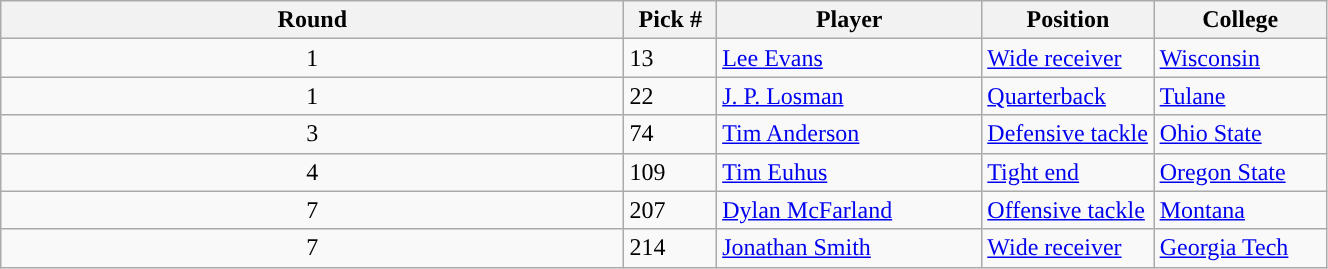<table class="wikitable sortable sortable" style="width: 70%">
<tr>
<th>Round</th>
<th width=7%>Pick #</th>
<th width=20%>Player</th>
<th width=13%>Position</th>
<th width=13%>College</th>
</tr>
<tr>
<td align=center>1</td>
<td>13</td>
<td><a href='#'>Lee Evans</a></td>
<td><a href='#'>Wide receiver</a></td>
<td><a href='#'>Wisconsin</a></td>
</tr>
<tr>
<td align=center>1</td>
<td>22</td>
<td><a href='#'>J. P. Losman</a></td>
<td><a href='#'>Quarterback</a></td>
<td><a href='#'>Tulane</a></td>
</tr>
<tr>
<td align=center>3</td>
<td>74</td>
<td><a href='#'>Tim Anderson</a></td>
<td><a href='#'>Defensive tackle</a></td>
<td><a href='#'>Ohio State</a></td>
</tr>
<tr>
<td align=center>4</td>
<td>109</td>
<td><a href='#'>Tim Euhus</a></td>
<td><a href='#'>Tight end</a></td>
<td><a href='#'>Oregon State</a></td>
</tr>
<tr>
<td align=center>7</td>
<td>207</td>
<td><a href='#'>Dylan McFarland</a></td>
<td><a href='#'>Offensive tackle</a></td>
<td><a href='#'>Montana</a></td>
</tr>
<tr>
<td align=center>7</td>
<td>214</td>
<td><a href='#'>Jonathan Smith</a></td>
<td><a href='#'>Wide receiver</a></td>
<td><a href='#'>Georgia Tech</a></td>
</tr>
</table>
